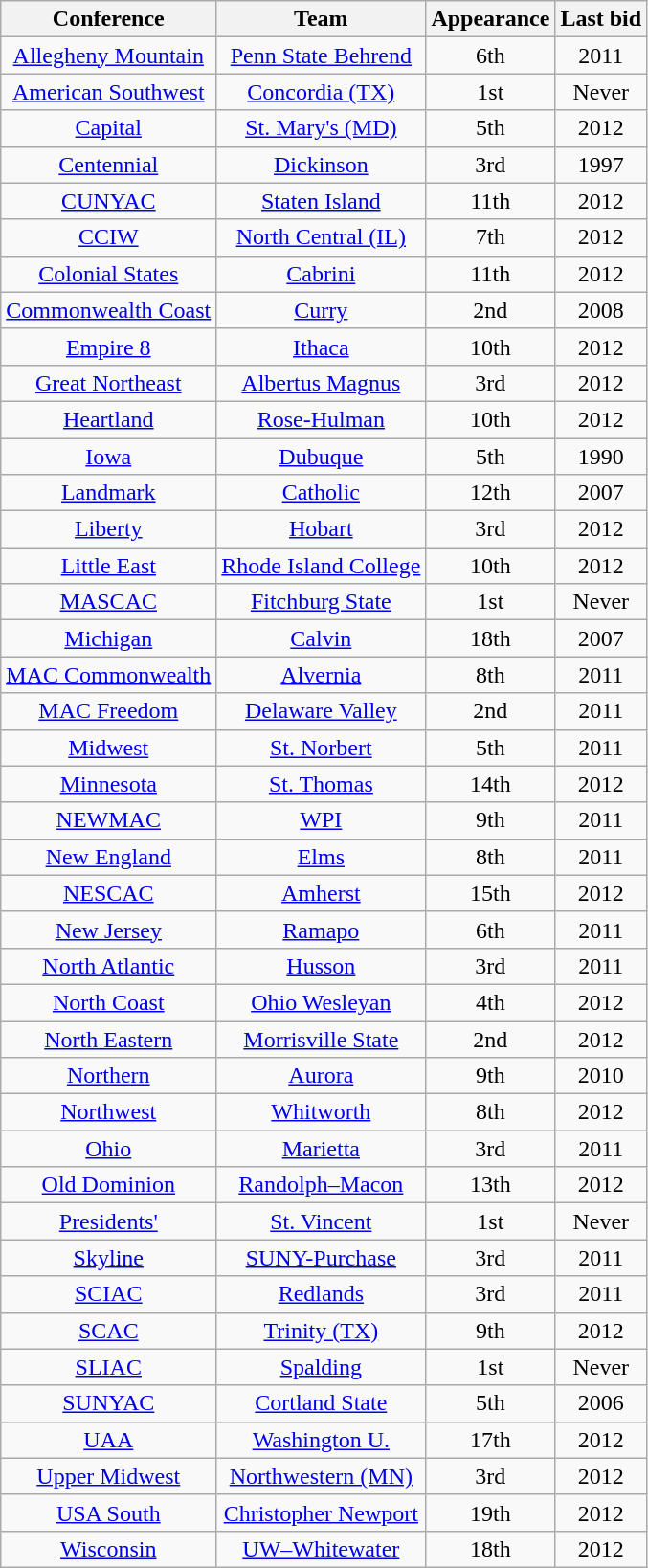<table class="wikitable sortable plainrowheaders" style="text-align:center;">
<tr>
<th scope="col">Conference</th>
<th scope="col">Team</th>
<th scope="col" data-sort-type="number">Appearance</th>
<th scope="col">Last bid</th>
</tr>
<tr>
<td><a href='#'>Allegheny Mountain</a></td>
<td><a href='#'>Penn State Behrend</a></td>
<td>6th</td>
<td>2011</td>
</tr>
<tr>
<td><a href='#'>American Southwest</a></td>
<td><a href='#'>Concordia (TX)</a></td>
<td>1st</td>
<td>Never</td>
</tr>
<tr>
<td><a href='#'>Capital</a></td>
<td><a href='#'>St. Mary's (MD)</a></td>
<td>5th</td>
<td>2012</td>
</tr>
<tr>
<td><a href='#'>Centennial</a></td>
<td><a href='#'>Dickinson</a></td>
<td>3rd</td>
<td>1997</td>
</tr>
<tr>
<td><a href='#'>CUNYAC</a></td>
<td><a href='#'>Staten Island</a></td>
<td>11th</td>
<td>2012</td>
</tr>
<tr>
<td><a href='#'>CCIW</a></td>
<td><a href='#'>North Central (IL)</a></td>
<td>7th</td>
<td>2012</td>
</tr>
<tr>
<td><a href='#'>Colonial States</a></td>
<td><a href='#'>Cabrini</a></td>
<td>11th</td>
<td>2012</td>
</tr>
<tr>
<td><a href='#'>Commonwealth Coast</a></td>
<td><a href='#'>Curry</a></td>
<td>2nd</td>
<td>2008</td>
</tr>
<tr>
<td><a href='#'>Empire 8</a></td>
<td><a href='#'>Ithaca</a></td>
<td>10th</td>
<td>2012</td>
</tr>
<tr>
<td><a href='#'>Great Northeast</a></td>
<td><a href='#'>Albertus Magnus</a></td>
<td>3rd</td>
<td>2012</td>
</tr>
<tr>
<td><a href='#'>Heartland</a></td>
<td><a href='#'>Rose-Hulman</a></td>
<td>10th</td>
<td>2012</td>
</tr>
<tr>
<td><a href='#'>Iowa</a></td>
<td><a href='#'>Dubuque</a></td>
<td>5th</td>
<td>1990</td>
</tr>
<tr>
<td><a href='#'>Landmark</a></td>
<td><a href='#'>Catholic</a></td>
<td>12th</td>
<td>2007</td>
</tr>
<tr>
<td><a href='#'>Liberty</a></td>
<td><a href='#'>Hobart</a></td>
<td>3rd</td>
<td>2012</td>
</tr>
<tr>
<td><a href='#'>Little East</a></td>
<td><a href='#'>Rhode Island College</a></td>
<td>10th</td>
<td>2012</td>
</tr>
<tr>
<td><a href='#'>MASCAC</a></td>
<td><a href='#'>Fitchburg State</a></td>
<td>1st</td>
<td>Never</td>
</tr>
<tr>
<td><a href='#'>Michigan</a></td>
<td><a href='#'>Calvin</a></td>
<td>18th</td>
<td>2007</td>
</tr>
<tr>
<td><a href='#'>MAC Commonwealth</a></td>
<td><a href='#'>Alvernia</a></td>
<td>8th</td>
<td>2011</td>
</tr>
<tr>
<td><a href='#'>MAC Freedom</a></td>
<td><a href='#'>Delaware Valley</a></td>
<td>2nd</td>
<td>2011</td>
</tr>
<tr>
<td><a href='#'>Midwest</a></td>
<td><a href='#'>St. Norbert</a></td>
<td>5th</td>
<td>2011</td>
</tr>
<tr>
<td><a href='#'>Minnesota</a></td>
<td><a href='#'>St. Thomas</a></td>
<td>14th</td>
<td>2012</td>
</tr>
<tr>
<td><a href='#'>NEWMAC</a></td>
<td><a href='#'>WPI</a></td>
<td>9th</td>
<td>2011</td>
</tr>
<tr>
<td><a href='#'>New England</a></td>
<td><a href='#'>Elms</a></td>
<td>8th</td>
<td>2011</td>
</tr>
<tr>
<td><a href='#'>NESCAC</a></td>
<td><a href='#'>Amherst</a></td>
<td>15th</td>
<td>2012</td>
</tr>
<tr>
<td><a href='#'>New Jersey</a></td>
<td><a href='#'>Ramapo</a></td>
<td>6th</td>
<td>2011</td>
</tr>
<tr>
<td><a href='#'>North Atlantic</a></td>
<td><a href='#'>Husson</a></td>
<td>3rd</td>
<td>2011</td>
</tr>
<tr>
<td><a href='#'>North Coast</a></td>
<td><a href='#'>Ohio Wesleyan</a></td>
<td>4th</td>
<td>2012</td>
</tr>
<tr>
<td><a href='#'>North Eastern</a></td>
<td><a href='#'>Morrisville State</a></td>
<td>2nd</td>
<td>2012</td>
</tr>
<tr>
<td><a href='#'>Northern</a></td>
<td><a href='#'>Aurora</a></td>
<td>9th</td>
<td>2010</td>
</tr>
<tr>
<td><a href='#'>Northwest</a></td>
<td><a href='#'>Whitworth</a></td>
<td>8th</td>
<td>2012</td>
</tr>
<tr>
<td><a href='#'>Ohio</a></td>
<td><a href='#'>Marietta</a></td>
<td>3rd</td>
<td>2011</td>
</tr>
<tr>
<td><a href='#'>Old Dominion</a></td>
<td><a href='#'>Randolph–Macon</a></td>
<td>13th</td>
<td>2012</td>
</tr>
<tr>
<td><a href='#'>Presidents'</a></td>
<td><a href='#'>St. Vincent</a></td>
<td>1st</td>
<td>Never</td>
</tr>
<tr>
<td><a href='#'>Skyline</a></td>
<td><a href='#'>SUNY-Purchase</a></td>
<td>3rd</td>
<td>2011</td>
</tr>
<tr>
<td><a href='#'>SCIAC</a></td>
<td><a href='#'>Redlands</a></td>
<td>3rd</td>
<td>2011</td>
</tr>
<tr>
<td><a href='#'>SCAC</a></td>
<td><a href='#'>Trinity (TX)</a></td>
<td>9th</td>
<td>2012</td>
</tr>
<tr>
<td><a href='#'>SLIAC</a></td>
<td><a href='#'>Spalding</a></td>
<td>1st</td>
<td>Never</td>
</tr>
<tr>
<td><a href='#'>SUNYAC</a></td>
<td><a href='#'>Cortland State</a></td>
<td>5th</td>
<td>2006</td>
</tr>
<tr>
<td><a href='#'>UAA</a></td>
<td><a href='#'>Washington U.</a></td>
<td>17th</td>
<td>2012</td>
</tr>
<tr>
<td><a href='#'>Upper Midwest</a></td>
<td><a href='#'>Northwestern (MN)</a></td>
<td>3rd</td>
<td>2012</td>
</tr>
<tr>
<td><a href='#'>USA South</a></td>
<td><a href='#'>Christopher Newport</a></td>
<td>19th</td>
<td>2012</td>
</tr>
<tr>
<td><a href='#'>Wisconsin</a></td>
<td><a href='#'>UW–Whitewater</a></td>
<td>18th</td>
<td>2012</td>
</tr>
</table>
